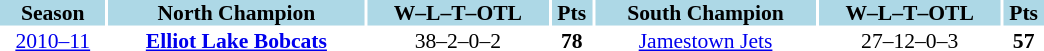<table cellpadding="0" width="700px" style="font-size: 90%;">
<tr bgcolor="#ADD8E6" align="center">
<th style= width="60"><strong>Season</strong></th>
<th style= width="145"><strong>North Champion</strong></th>
<th style= width="145"><strong>W–L–T–OTL</strong></th>
<th style= width="30"><strong>Pts</strong></th>
<th style= width="145"><strong>South Champion</strong></th>
<th style= width="145"><strong>W–L–T–OTL</strong></th>
<th style= width="30"><strong>Pts</strong></th>
</tr>
<tr align="center">
<td><a href='#'>2010–11</a></td>
<td><strong><a href='#'>Elliot Lake Bobcats</a></strong></td>
<td>38–2–0–2</td>
<td><strong>78</strong></td>
<td><a href='#'>Jamestown Jets</a></td>
<td>27–12–0–3</td>
<td><strong>57</strong></td>
</tr>
</table>
